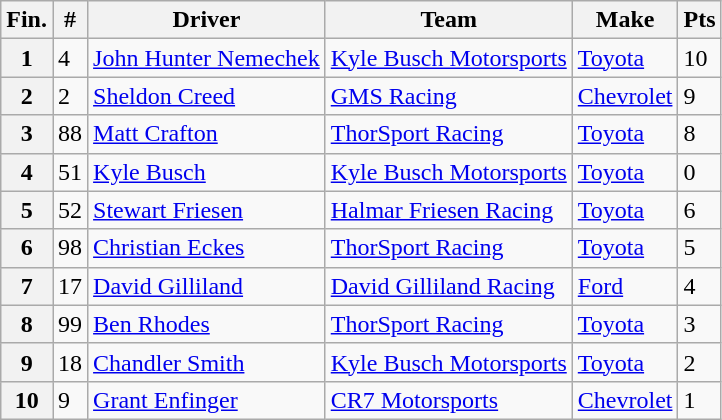<table class="wikitable">
<tr>
<th>Fin.</th>
<th>#</th>
<th>Driver</th>
<th>Team</th>
<th>Make</th>
<th>Pts</th>
</tr>
<tr>
<th>1</th>
<td>4</td>
<td><a href='#'>John Hunter Nemechek</a></td>
<td><a href='#'>Kyle Busch Motorsports</a></td>
<td><a href='#'>Toyota</a></td>
<td>10</td>
</tr>
<tr>
<th>2</th>
<td>2</td>
<td><a href='#'>Sheldon Creed</a></td>
<td><a href='#'>GMS Racing</a></td>
<td><a href='#'>Chevrolet</a></td>
<td>9</td>
</tr>
<tr>
<th>3</th>
<td>88</td>
<td><a href='#'>Matt Crafton</a></td>
<td><a href='#'>ThorSport Racing</a></td>
<td><a href='#'>Toyota</a></td>
<td>8</td>
</tr>
<tr>
<th>4</th>
<td>51</td>
<td><a href='#'>Kyle Busch</a></td>
<td><a href='#'>Kyle Busch Motorsports</a></td>
<td><a href='#'>Toyota</a></td>
<td>0</td>
</tr>
<tr>
<th>5</th>
<td>52</td>
<td><a href='#'>Stewart Friesen</a></td>
<td><a href='#'>Halmar Friesen Racing</a></td>
<td><a href='#'>Toyota</a></td>
<td>6</td>
</tr>
<tr>
<th>6</th>
<td>98</td>
<td><a href='#'>Christian Eckes</a></td>
<td><a href='#'>ThorSport Racing</a></td>
<td><a href='#'>Toyota</a></td>
<td>5</td>
</tr>
<tr>
<th>7</th>
<td>17</td>
<td><a href='#'>David Gilliland</a></td>
<td><a href='#'>David Gilliland Racing</a></td>
<td><a href='#'>Ford</a></td>
<td>4</td>
</tr>
<tr>
<th>8</th>
<td>99</td>
<td><a href='#'>Ben Rhodes</a></td>
<td><a href='#'>ThorSport Racing</a></td>
<td><a href='#'>Toyota</a></td>
<td>3</td>
</tr>
<tr>
<th>9</th>
<td>18</td>
<td><a href='#'>Chandler Smith</a></td>
<td><a href='#'>Kyle Busch Motorsports</a></td>
<td><a href='#'>Toyota</a></td>
<td>2</td>
</tr>
<tr>
<th>10</th>
<td>9</td>
<td><a href='#'>Grant Enfinger</a></td>
<td><a href='#'>CR7 Motorsports</a></td>
<td><a href='#'>Chevrolet</a></td>
<td>1</td>
</tr>
</table>
